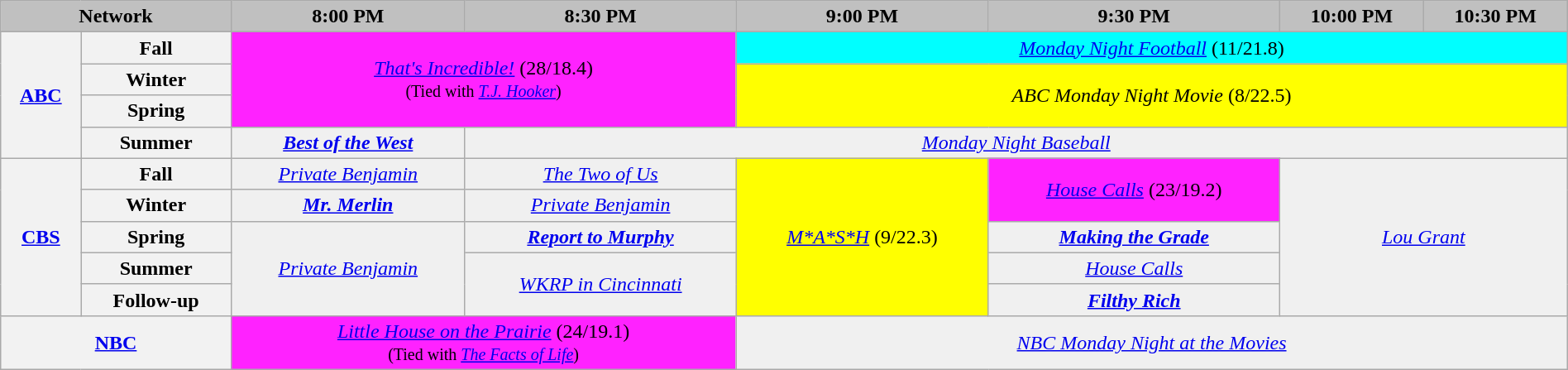<table class="wikitable plainrowheaders" style="width:100%; margin:auto; text-align:center;">
<tr>
<th colspan="2" style="background-color:#C0C0C0;text-align:center">Network</th>
<th style="background-color:#C0C0C0;text-align:center">8:00 PM</th>
<th style="background-color:#C0C0C0;text-align:center">8:30 PM</th>
<th style="background-color:#C0C0C0;text-align:center">9:00 PM</th>
<th style="background-color:#C0C0C0;text-align:center">9:30 PM</th>
<th style="background-color:#C0C0C0;text-align:center">10:00 PM</th>
<th style="background-color:#C0C0C0;text-align:center">10:30 PM</th>
</tr>
<tr>
<th bgcolor="#C0C0C0" rowspan="4"><a href='#'>ABC</a></th>
<th>Fall</th>
<td bgcolor="#FF22FF" colspan="2" rowspan="3"><em><a href='#'>That's Incredible!</a></em> (28/18.4)<br><small>(Tied with <em><a href='#'>T.J. Hooker</a></em>)</small></td>
<td bgcolor="#00FFFF" colspan="4"><em><a href='#'>Monday Night Football</a></em> (11/21.8)</td>
</tr>
<tr>
<th>Winter</th>
<td bgcolor="#FFFF00" colspan="4" rowspan="2"><em>ABC Monday Night Movie</em> (8/22.5)</td>
</tr>
<tr>
<th>Spring</th>
</tr>
<tr>
<th>Summer</th>
<td bgcolor="#F0F0F0"><strong><em><a href='#'>Best of the West</a></em></strong></td>
<td bgcolor="#F0F0F0" colspan="5"><em><a href='#'>Monday Night Baseball</a></em></td>
</tr>
<tr>
<th bgcolor="#C0C0C0" rowspan="5"><a href='#'>CBS</a></th>
<th>Fall</th>
<td bgcolor="#F0F0F0"><em><a href='#'>Private Benjamin</a></em></td>
<td bgcolor="#F0F0F0"><em><a href='#'>The Two of Us</a></em></td>
<td bgcolor="#FFFF00" rowspan="5"><em><a href='#'>M*A*S*H</a></em> (9/22.3)</td>
<td bgcolor="#FF22FF" rowspan="2"><em><a href='#'>House Calls</a></em> (23/19.2)</td>
<td bgcolor="#F0F0F0" colspan="2" rowspan="5"><em><a href='#'>Lou Grant</a></em></td>
</tr>
<tr>
<th>Winter</th>
<td bgcolor="#F0F0F0"><strong><em><a href='#'>Mr. Merlin</a></em></strong></td>
<td bgcolor="#F0F0F0"><em><a href='#'>Private Benjamin</a></em></td>
</tr>
<tr>
<th>Spring</th>
<td bgcolor="#F0F0F0" rowspan="3"><em><a href='#'>Private Benjamin</a></em></td>
<td bgcolor="#F0F0F0"><strong><em><a href='#'>Report to Murphy</a></em></strong></td>
<td bgcolor="#F0F0F0"><strong><em><a href='#'>Making the Grade</a></em></strong></td>
</tr>
<tr>
<th>Summer</th>
<td bgcolor="#F0F0F0" rowspan="2"><em><a href='#'>WKRP in Cincinnati</a></em></td>
<td bgcolor="#F0F0F0"><em><a href='#'>House Calls</a></em></td>
</tr>
<tr>
<th>Follow-up</th>
<td bgcolor="#F0F0F0"><strong><em><a href='#'>Filthy Rich</a></em></strong></td>
</tr>
<tr>
<th bgcolor="#C0C0C0" colspan="2"><a href='#'>NBC</a></th>
<td bgcolor="#FF22FF" colspan="2"><em><a href='#'>Little House on the Prairie</a></em> (24/19.1)<br><small>(Tied with <em><a href='#'>The Facts of Life</a></em>)</small></td>
<td bgcolor="#F0F0F0" colspan="4"><em><a href='#'>NBC Monday Night at the Movies</a></em></td>
</tr>
</table>
